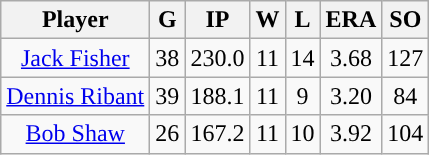<table class="wikitable sortable">
<tr>
<th>Player</th>
<th>G</th>
<th>IP</th>
<th>W</th>
<th>L</th>
<th>ERA</th>
<th>SO</th>
</tr>
<tr align="center">
<td><a href='#'>Jack Fisher</a></td>
<td>38</td>
<td>230.0</td>
<td>11</td>
<td>14</td>
<td>3.68</td>
<td>127</td>
</tr>
<tr align="center">
<td><a href='#'>Dennis Ribant</a></td>
<td>39</td>
<td>188.1</td>
<td>11</td>
<td>9</td>
<td>3.20</td>
<td>84</td>
</tr>
<tr align="center">
<td><a href='#'>Bob Shaw</a></td>
<td>26</td>
<td>167.2</td>
<td>11</td>
<td>10</td>
<td>3.92</td>
<td>104</td>
</tr>
</table>
